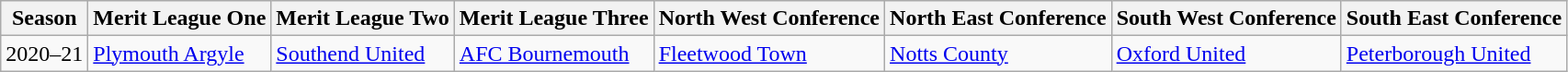<table class="wikitable">
<tr>
<th>Season</th>
<th>Merit League One</th>
<th>Merit League Two</th>
<th>Merit League Three</th>
<th>North West Conference</th>
<th>North East Conference</th>
<th>South West Conference</th>
<th>South East Conference</th>
</tr>
<tr>
<td>2020–21</td>
<td><a href='#'>Plymouth Argyle</a></td>
<td><a href='#'>Southend United</a></td>
<td><a href='#'>AFC Bournemouth</a></td>
<td><a href='#'>Fleetwood Town</a></td>
<td><a href='#'>Notts County</a></td>
<td><a href='#'>Oxford United</a></td>
<td><a href='#'>Peterborough United</a></td>
</tr>
</table>
